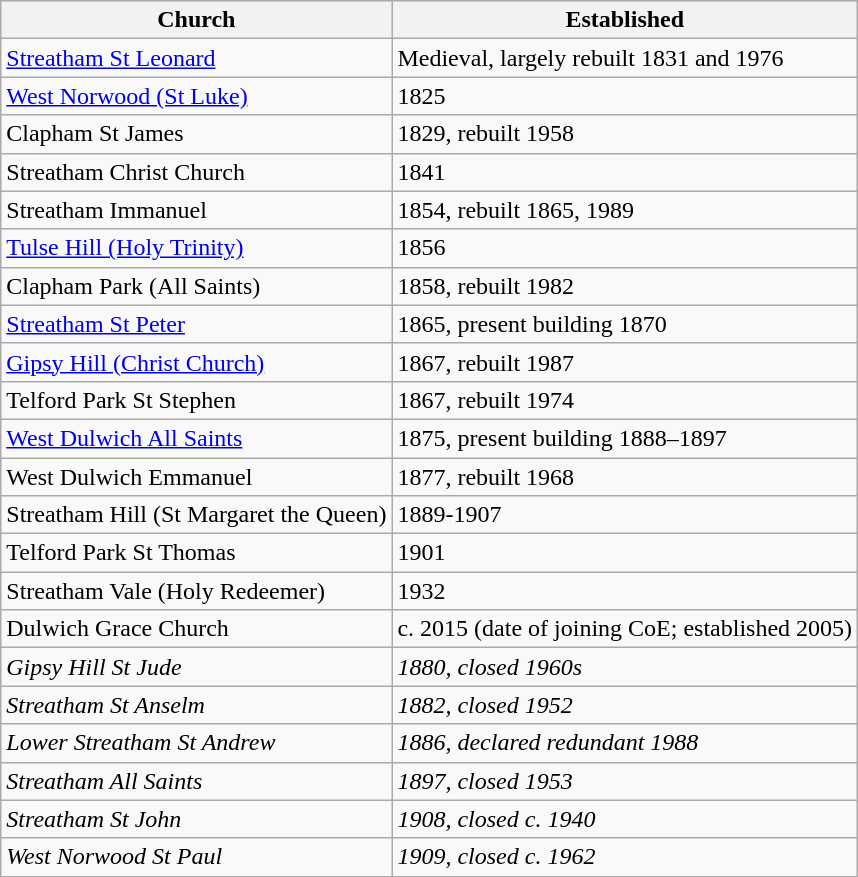<table class="wikitable">
<tr>
<th>Church</th>
<th>Established</th>
</tr>
<tr>
<td><a href='#'>Streatham St Leonard</a></td>
<td>Medieval, largely rebuilt 1831 and 1976</td>
</tr>
<tr>
<td><a href='#'>West Norwood (St Luke)</a></td>
<td>1825</td>
</tr>
<tr>
<td>Clapham St James</td>
<td>1829, rebuilt 1958</td>
</tr>
<tr>
<td>Streatham Christ Church</td>
<td>1841</td>
</tr>
<tr>
<td>Streatham Immanuel</td>
<td>1854, rebuilt 1865, 1989</td>
</tr>
<tr>
<td><a href='#'>Tulse Hill (Holy Trinity)</a></td>
<td>1856</td>
</tr>
<tr>
<td>Clapham Park (All Saints)</td>
<td>1858, rebuilt 1982</td>
</tr>
<tr>
<td><a href='#'>Streatham St Peter</a></td>
<td>1865, present building 1870</td>
</tr>
<tr>
<td><a href='#'>Gipsy Hill (Christ Church)</a></td>
<td>1867, rebuilt 1987</td>
</tr>
<tr>
<td>Telford Park St Stephen</td>
<td>1867, rebuilt 1974</td>
</tr>
<tr>
<td><a href='#'>West Dulwich All Saints</a></td>
<td>1875, present building 1888–1897</td>
</tr>
<tr>
<td>West Dulwich Emmanuel</td>
<td>1877, rebuilt 1968</td>
</tr>
<tr>
<td>Streatham Hill (St Margaret the Queen)</td>
<td>1889-1907</td>
</tr>
<tr>
<td>Telford Park St Thomas</td>
<td>1901</td>
</tr>
<tr>
<td>Streatham Vale (Holy Redeemer)</td>
<td>1932</td>
</tr>
<tr>
<td>Dulwich Grace Church</td>
<td>c. 2015 (date of joining CoE; established 2005)</td>
</tr>
<tr>
<td><em>Gipsy Hill St Jude</em></td>
<td><em>1880, closed 1960s</em></td>
</tr>
<tr>
<td><em>Streatham St Anselm</em></td>
<td><em>1882, closed 1952</em></td>
</tr>
<tr>
<td><em>Lower Streatham St Andrew</em></td>
<td><em>1886, declared redundant 1988</em></td>
</tr>
<tr>
<td><em>Streatham All Saints</em></td>
<td><em>1897, closed 1953</em></td>
</tr>
<tr>
<td><em>Streatham St John</em></td>
<td><em>1908, closed c. 1940</em></td>
</tr>
<tr>
<td><em>West Norwood St Paul</em></td>
<td><em>1909, closed c. 1962</em></td>
</tr>
</table>
